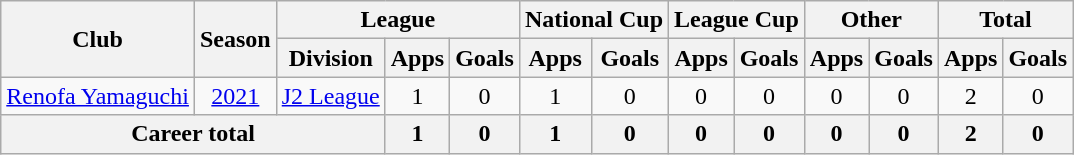<table class="wikitable" style="text-align: center">
<tr>
<th rowspan="2">Club</th>
<th rowspan="2">Season</th>
<th colspan="3">League</th>
<th colspan="2">National Cup</th>
<th colspan="2">League Cup</th>
<th colspan="2">Other</th>
<th colspan="2">Total</th>
</tr>
<tr>
<th>Division</th>
<th>Apps</th>
<th>Goals</th>
<th>Apps</th>
<th>Goals</th>
<th>Apps</th>
<th>Goals</th>
<th>Apps</th>
<th>Goals</th>
<th>Apps</th>
<th>Goals</th>
</tr>
<tr>
<td><a href='#'>Renofa Yamaguchi</a></td>
<td><a href='#'>2021</a></td>
<td><a href='#'>J2 League</a></td>
<td>1</td>
<td>0</td>
<td>1</td>
<td>0</td>
<td>0</td>
<td>0</td>
<td>0</td>
<td>0</td>
<td>2</td>
<td>0</td>
</tr>
<tr>
<th colspan=3>Career total</th>
<th>1</th>
<th>0</th>
<th>1</th>
<th>0</th>
<th>0</th>
<th>0</th>
<th>0</th>
<th>0</th>
<th>2</th>
<th>0</th>
</tr>
</table>
